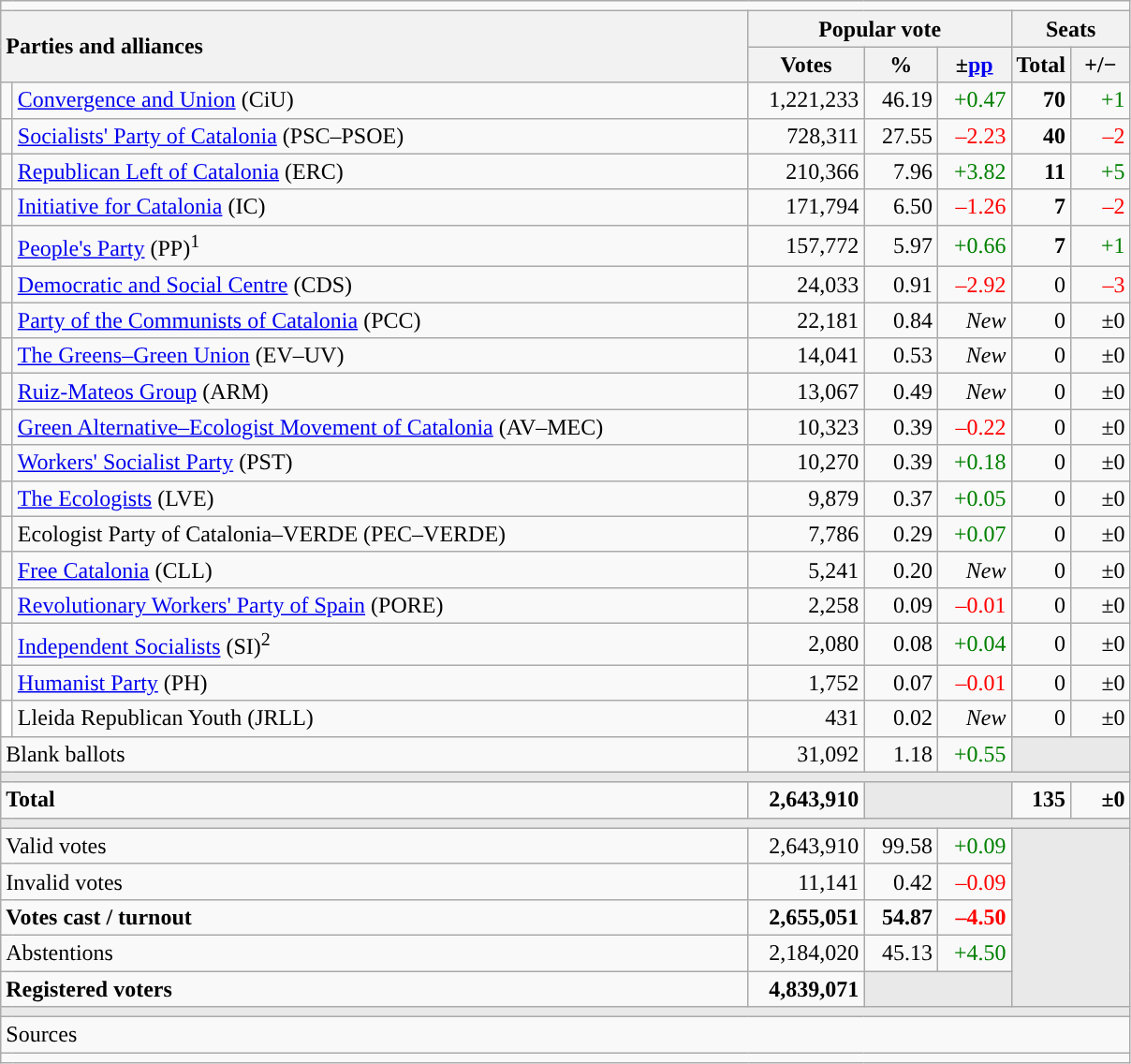<table class="wikitable" style="text-align:right;">
<tr>
<td colspan="7"></td>
</tr>
<tr>
<th style="text-align:left;" rowspan="2" colspan="2" width="525">Parties and alliances</th>
<th colspan="3">Popular vote</th>
<th colspan="2">Seats</th>
</tr>
<tr>
<th width="75">Votes</th>
<th width="45">%</th>
<th width="45">±<a href='#'>pp</a></th>
<th width="35">Total</th>
<th width="35">+/−</th>
</tr>
<tr>
<td width="1" style="color:inherit;background:"></td>
<td align="left"><a href='#'>Convergence and Union</a> (CiU)</td>
<td>1,221,233</td>
<td>46.19</td>
<td style="color:green;">+0.47</td>
<td><strong>70</strong></td>
<td style="color:green;">+1</td>
</tr>
<tr>
<td style="color:inherit;background:"></td>
<td align="left"><a href='#'>Socialists' Party of Catalonia</a> (PSC–PSOE)</td>
<td>728,311</td>
<td>27.55</td>
<td style="color:red;">–2.23</td>
<td><strong>40</strong></td>
<td style="color:red;">–2</td>
</tr>
<tr>
<td style="color:inherit;background:"></td>
<td align="left"><a href='#'>Republican Left of Catalonia</a> (ERC)</td>
<td>210,366</td>
<td>7.96</td>
<td style="color:green;">+3.82</td>
<td><strong>11</strong></td>
<td style="color:green;">+5</td>
</tr>
<tr>
<td style="color:inherit;background:"></td>
<td align="left"><a href='#'>Initiative for Catalonia</a> (IC)</td>
<td>171,794</td>
<td>6.50</td>
<td style="color:red;">–1.26</td>
<td><strong>7</strong></td>
<td style="color:red;">–2</td>
</tr>
<tr>
<td style="color:inherit;background:"></td>
<td align="left"><a href='#'>People's Party</a> (PP)<sup>1</sup></td>
<td>157,772</td>
<td>5.97</td>
<td style="color:green;">+0.66</td>
<td><strong>7</strong></td>
<td style="color:green;">+1</td>
</tr>
<tr>
<td style="color:inherit;background:"></td>
<td align="left"><a href='#'>Democratic and Social Centre</a> (CDS)</td>
<td>24,033</td>
<td>0.91</td>
<td style="color:red;">–2.92</td>
<td>0</td>
<td style="color:red;">–3</td>
</tr>
<tr>
<td style="color:inherit;background:"></td>
<td align="left"><a href='#'>Party of the Communists of Catalonia</a> (PCC)</td>
<td>22,181</td>
<td>0.84</td>
<td><em>New</em></td>
<td>0</td>
<td>±0</td>
</tr>
<tr>
<td style="color:inherit;background:"></td>
<td align="left"><a href='#'>The Greens–Green Union</a> (EV–UV)</td>
<td>14,041</td>
<td>0.53</td>
<td><em>New</em></td>
<td>0</td>
<td>±0</td>
</tr>
<tr>
<td style="color:inherit;background:"></td>
<td align="left"><a href='#'>Ruiz-Mateos Group</a> (ARM)</td>
<td>13,067</td>
<td>0.49</td>
<td><em>New</em></td>
<td>0</td>
<td>±0</td>
</tr>
<tr>
<td style="color:inherit;background:"></td>
<td align="left"><a href='#'>Green Alternative–Ecologist Movement of Catalonia</a> (AV–MEC)</td>
<td>10,323</td>
<td>0.39</td>
<td style="color:red;">–0.22</td>
<td>0</td>
<td>±0</td>
</tr>
<tr>
<td style="color:inherit;background:"></td>
<td align="left"><a href='#'>Workers' Socialist Party</a> (PST)</td>
<td>10,270</td>
<td>0.39</td>
<td style="color:green;">+0.18</td>
<td>0</td>
<td>±0</td>
</tr>
<tr>
<td style="color:inherit;background:"></td>
<td align="left"><a href='#'>The Ecologists</a> (LVE)</td>
<td>9,879</td>
<td>0.37</td>
<td style="color:green;">+0.05</td>
<td>0</td>
<td>±0</td>
</tr>
<tr>
<td style="color:inherit;background:"></td>
<td align="left">Ecologist Party of Catalonia–VERDE (PEC–VERDE)</td>
<td>7,786</td>
<td>0.29</td>
<td style="color:green;">+0.07</td>
<td>0</td>
<td>±0</td>
</tr>
<tr>
<td style="color:inherit;background:"></td>
<td align="left"><a href='#'>Free Catalonia</a> (CLL)</td>
<td>5,241</td>
<td>0.20</td>
<td><em>New</em></td>
<td>0</td>
<td>±0</td>
</tr>
<tr>
<td style="color:inherit;background:"></td>
<td align="left"><a href='#'>Revolutionary Workers' Party of Spain</a> (PORE)</td>
<td>2,258</td>
<td>0.09</td>
<td style="color:red;">–0.01</td>
<td>0</td>
<td>±0</td>
</tr>
<tr>
<td style="color:inherit;background:"></td>
<td align="left"><a href='#'>Independent Socialists</a> (SI)<sup>2</sup></td>
<td>2,080</td>
<td>0.08</td>
<td style="color:green;">+0.04</td>
<td>0</td>
<td>±0</td>
</tr>
<tr>
<td style="color:inherit;background:"></td>
<td align="left"><a href='#'>Humanist Party</a> (PH)</td>
<td>1,752</td>
<td>0.07</td>
<td style="color:red;">–0.01</td>
<td>0</td>
<td>±0</td>
</tr>
<tr>
<td bgcolor="white"></td>
<td align="left">Lleida Republican Youth (JRLL)</td>
<td>431</td>
<td>0.02</td>
<td><em>New</em></td>
<td>0</td>
<td>±0</td>
</tr>
<tr>
<td align="left" colspan="2">Blank ballots</td>
<td>31,092</td>
<td>1.18</td>
<td style="color:green;">+0.55</td>
<td bgcolor="#E9E9E9" colspan="2"></td>
</tr>
<tr>
<td colspan="7" bgcolor="#E9E9E9"></td>
</tr>
<tr style="font-weight:bold;">
<td align="left" colspan="2">Total</td>
<td>2,643,910</td>
<td bgcolor="#E9E9E9" colspan="2"></td>
<td>135</td>
<td>±0</td>
</tr>
<tr>
<td colspan="7" bgcolor="#E9E9E9"></td>
</tr>
<tr>
<td align="left" colspan="2">Valid votes</td>
<td>2,643,910</td>
<td>99.58</td>
<td style="color:green;">+0.09</td>
<td bgcolor="#E9E9E9" colspan="2" rowspan="5"></td>
</tr>
<tr>
<td align="left" colspan="2">Invalid votes</td>
<td>11,141</td>
<td>0.42</td>
<td style="color:red;">–0.09</td>
</tr>
<tr style="font-weight:bold;">
<td align="left" colspan="2">Votes cast / turnout</td>
<td>2,655,051</td>
<td>54.87</td>
<td style="color:red;">–4.50</td>
</tr>
<tr>
<td align="left" colspan="2">Abstentions</td>
<td>2,184,020</td>
<td>45.13</td>
<td style="color:green;">+4.50</td>
</tr>
<tr style="font-weight:bold;">
<td align="left" colspan="2">Registered voters</td>
<td>4,839,071</td>
<td bgcolor="#E9E9E9" colspan="2"></td>
</tr>
<tr>
<td colspan="7" bgcolor="#E9E9E9"></td>
</tr>
<tr>
<td align="left" colspan="7">Sources</td>
</tr>
<tr>
<td colspan="7" style="text-align:left; max-width:790px;"></td>
</tr>
</table>
